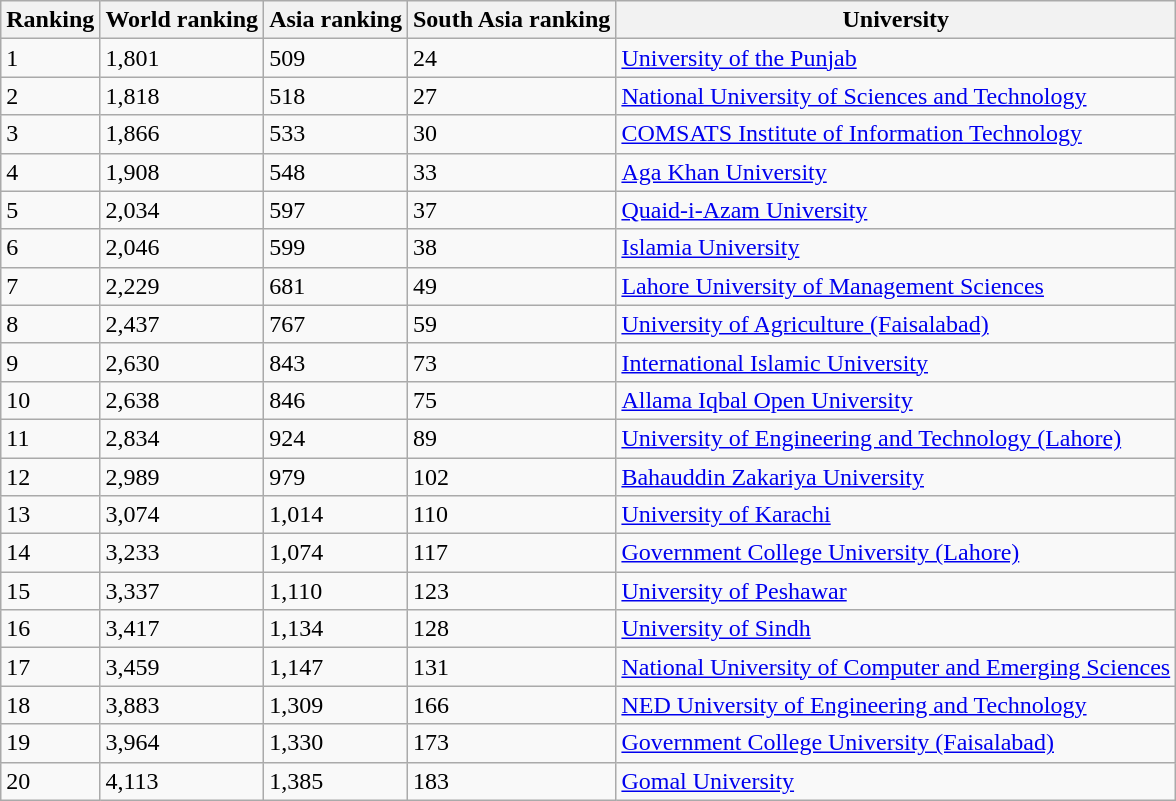<table class="wikitable sortable" style = "text-align: centre;">
<tr>
<th>Ranking</th>
<th>World ranking</th>
<th>Asia ranking</th>
<th>South Asia ranking</th>
<th>University</th>
</tr>
<tr>
<td>1</td>
<td>1,801</td>
<td>509</td>
<td>24</td>
<td><a href='#'>University of the Punjab</a></td>
</tr>
<tr>
<td>2</td>
<td>1,818</td>
<td>518</td>
<td>27</td>
<td><a href='#'>National University of Sciences and Technology</a></td>
</tr>
<tr>
<td>3</td>
<td>1,866</td>
<td>533</td>
<td>30</td>
<td><a href='#'>COMSATS Institute of Information Technology</a></td>
</tr>
<tr>
<td>4</td>
<td>1,908</td>
<td>548</td>
<td>33</td>
<td><a href='#'>Aga Khan University</a></td>
</tr>
<tr>
<td>5</td>
<td>2,034</td>
<td>597</td>
<td>37</td>
<td><a href='#'>Quaid-i-Azam University</a></td>
</tr>
<tr>
<td>6</td>
<td>2,046</td>
<td>599</td>
<td>38</td>
<td><a href='#'>Islamia University</a></td>
</tr>
<tr>
<td>7</td>
<td>2,229</td>
<td>681</td>
<td>49</td>
<td><a href='#'>Lahore University of Management Sciences</a></td>
</tr>
<tr>
<td>8</td>
<td>2,437</td>
<td>767</td>
<td>59</td>
<td><a href='#'>University of Agriculture (Faisalabad)</a></td>
</tr>
<tr>
<td>9</td>
<td>2,630</td>
<td>843</td>
<td>73</td>
<td><a href='#'>International Islamic University</a></td>
</tr>
<tr>
<td>10</td>
<td>2,638</td>
<td>846</td>
<td>75</td>
<td><a href='#'>Allama Iqbal Open University</a></td>
</tr>
<tr>
<td>11</td>
<td>2,834</td>
<td>924</td>
<td>89</td>
<td><a href='#'>University of Engineering and Technology (Lahore)</a></td>
</tr>
<tr>
<td>12</td>
<td>2,989</td>
<td>979</td>
<td>102</td>
<td><a href='#'>Bahauddin Zakariya University</a></td>
</tr>
<tr>
<td>13</td>
<td>3,074</td>
<td>1,014</td>
<td>110</td>
<td><a href='#'>University of Karachi</a></td>
</tr>
<tr>
<td>14</td>
<td>3,233</td>
<td>1,074</td>
<td>117</td>
<td><a href='#'>Government College University (Lahore)</a></td>
</tr>
<tr>
<td>15</td>
<td>3,337</td>
<td>1,110</td>
<td>123</td>
<td><a href='#'>University of Peshawar</a></td>
</tr>
<tr>
<td>16</td>
<td>3,417</td>
<td>1,134</td>
<td>128</td>
<td><a href='#'>University of Sindh</a></td>
</tr>
<tr>
<td>17</td>
<td>3,459</td>
<td>1,147</td>
<td>131</td>
<td><a href='#'>National University of Computer and Emerging Sciences</a></td>
</tr>
<tr>
<td>18</td>
<td>3,883</td>
<td>1,309</td>
<td>166</td>
<td><a href='#'>NED University of Engineering and Technology</a></td>
</tr>
<tr>
<td>19</td>
<td>3,964</td>
<td>1,330</td>
<td>173</td>
<td><a href='#'>Government College University (Faisalabad)</a></td>
</tr>
<tr>
<td>20</td>
<td>4,113</td>
<td>1,385</td>
<td>183</td>
<td><a href='#'>Gomal University</a></td>
</tr>
</table>
